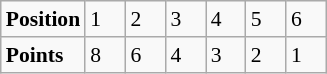<table class="wikitable" style="font-size: 90%;">
<tr>
<td><strong>Position</strong></td>
<td width=20>1</td>
<td width=20>2</td>
<td width=20>3</td>
<td width=20>4</td>
<td width=20>5</td>
<td width=20>6</td>
</tr>
<tr>
<td><strong>Points</strong></td>
<td>8</td>
<td>6</td>
<td>4</td>
<td>3</td>
<td>2</td>
<td>1</td>
</tr>
</table>
